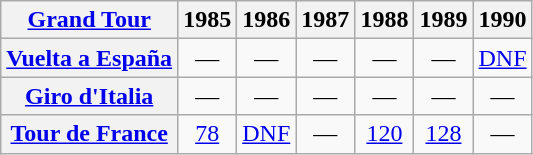<table class="wikitable plainrowheaders">
<tr>
<th scope="col"><a href='#'>Grand Tour</a></th>
<th scope="col">1985</th>
<th scope="col">1986</th>
<th scope="col">1987</th>
<th scope="col">1988</th>
<th scope="col">1989</th>
<th scope="col">1990</th>
</tr>
<tr style="text-align:center;">
<th scope="row"> <a href='#'>Vuelta a España</a></th>
<td style="text-align:center;">—</td>
<td style="text-align:center;">—</td>
<td style="text-align:center;">—</td>
<td style="text-align:center;">—</td>
<td style="text-align:center;">—</td>
<td style="text-align:center;"><a href='#'>DNF</a></td>
</tr>
<tr style="text-align:center;">
<th scope="row"> <a href='#'>Giro d'Italia</a></th>
<td style="text-align:center;">—</td>
<td style="text-align:center;">—</td>
<td style="text-align:center;">—</td>
<td style="text-align:center;">—</td>
<td style="text-align:center;">—</td>
<td style="text-align:center;">—</td>
</tr>
<tr style="text-align:center;">
<th scope="row"> <a href='#'>Tour de France</a></th>
<td style="text-align:center;"><a href='#'>78</a></td>
<td style="text-align:center;"><a href='#'>DNF</a></td>
<td style="text-align:center;">—</td>
<td style="text-align:center;"><a href='#'>120</a></td>
<td style="text-align:center;"><a href='#'>128</a></td>
<td style="text-align:center;">—</td>
</tr>
</table>
